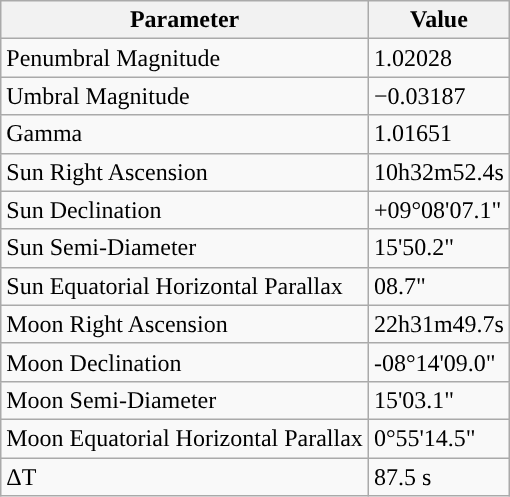<table class="wikitable">
<tr>
<th>Parameter</th>
<th>Value</th>
</tr>
<tr>
<td>Penumbral Magnitude</td>
<td>1.02028</td>
</tr>
<tr>
<td>Umbral Magnitude</td>
<td>−0.03187</td>
</tr>
<tr>
<td>Gamma</td>
<td>1.01651</td>
</tr>
<tr>
<td>Sun Right Ascension</td>
<td>10h32m52.4s</td>
</tr>
<tr>
<td>Sun Declination</td>
<td>+09°08'07.1"</td>
</tr>
<tr>
<td>Sun Semi-Diameter</td>
<td>15'50.2"</td>
</tr>
<tr>
<td>Sun Equatorial Horizontal Parallax</td>
<td>08.7"</td>
</tr>
<tr>
<td>Moon Right Ascension</td>
<td>22h31m49.7s</td>
</tr>
<tr>
<td>Moon Declination</td>
<td>-08°14'09.0"</td>
</tr>
<tr>
<td>Moon Semi-Diameter</td>
<td>15'03.1"</td>
</tr>
<tr>
<td>Moon Equatorial Horizontal Parallax</td>
<td>0°55'14.5"</td>
</tr>
<tr>
<td>ΔT</td>
<td>87.5 s</td>
</tr>
</table>
